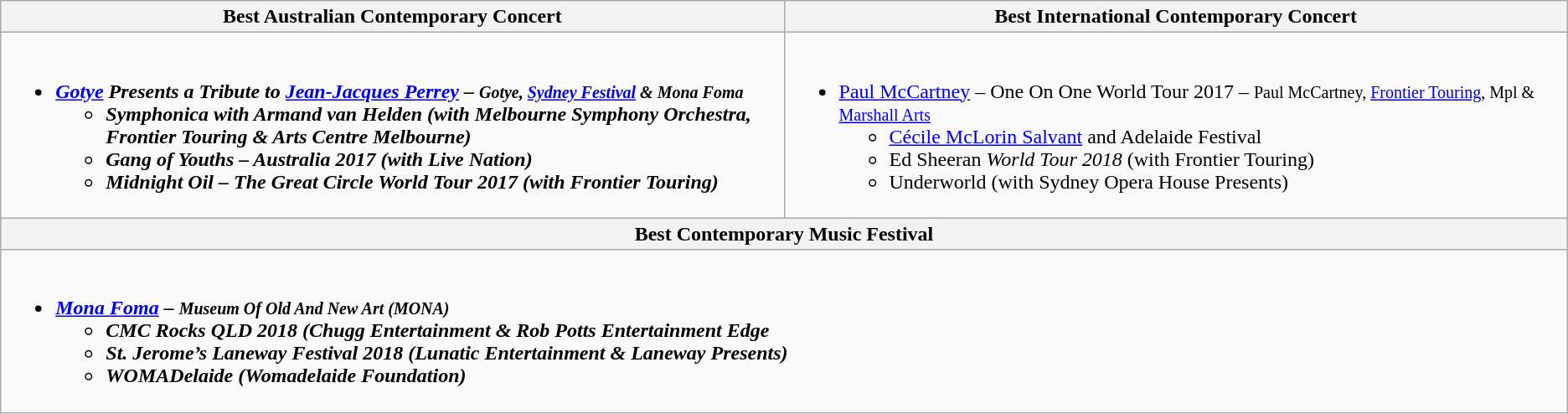<table class="wikitable">
<tr>
<th style="width:50%;">Best Australian Contemporary Concert</th>
<th style="width:50%;">Best International Contemporary Concert</th>
</tr>
<tr>
<td valign="top"><br><ul><li><strong><em><a href='#'>Gotye</a> Presents a Tribute to <a href='#'>Jean-Jacques Perrey</a><em> – <small>Gotye, <a href='#'>Sydney Festival</a> & Mona Foma</small><strong><ul><li>Symphonica with Armand van Helden (with Melbourne Symphony Orchestra, Frontier Touring & Arts Centre Melbourne)</li><li>Gang of Youths – </em>Australia 2017<em> (with Live Nation)</li><li>Midnight Oil – </em>The Great Circle World Tour 2017<em> (with Frontier Touring)</li></ul></li></ul></td>
<td valign="top"><br><ul><li></em></strong><a href='#'>Paul McCartney</a> – One On One World Tour 2017</em> – <small>Paul McCartney, <a href='#'>Frontier Touring</a>, Mpl & <a href='#'>Marshall Arts</a></small></strong><ul><li><a href='#'>Cécile McLorin Salvant</a> and Adelaide Festival</li><li>Ed Sheeran <em>World Tour 2018</em> (with Frontier Touring)</li><li>Underworld (with Sydney Opera House Presents)</li></ul></li></ul></td>
</tr>
<tr>
<th colspan="2">Best Contemporary Music Festival</th>
</tr>
<tr>
<td colspan=2 valign="top"><br><ul><li><strong><em><a href='#'>Mona Foma</a><em> – <small>Museum Of Old And New Art (MONA)</small><strong><ul><li>CMC Rocks QLD 2018 (Chugg Entertainment & Rob Potts Entertainment Edge</li><li>St. Jerome’s Laneway Festival 2018 (Lunatic Entertainment & Laneway Presents)</li><li>WOMADelaide (Womadelaide Foundation)</li></ul></li></ul></td>
</tr>
</table>
